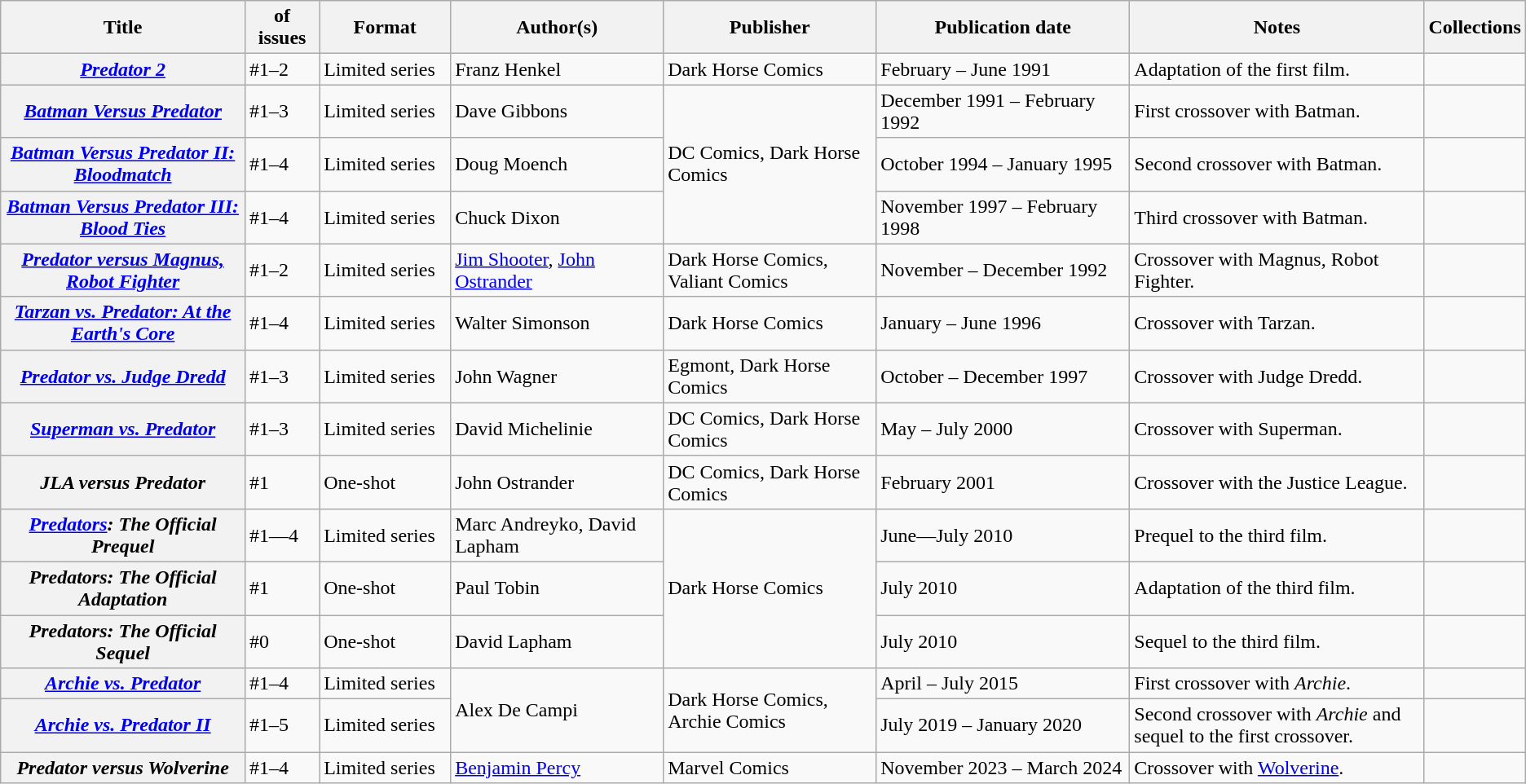<table class="wikitable">
<tr>
<th>Title</th>
<th style="width:40pt"> of issues</th>
<th style="width:75pt">Format</th>
<th style="width:125pt">Author(s)</th>
<th style="width:125pt">Publisher</th>
<th style="width:150pt">Publication date</th>
<th style="width:175pt">Notes</th>
<th>Collections</th>
</tr>
<tr>
<th><em><a href='#'>Predator 2</a></em></th>
<td>#1–2</td>
<td>Limited series</td>
<td>Franz Henkel</td>
<td>Dark Horse Comics</td>
<td>February – June 1991</td>
<td>Adaptation of the first film.</td>
<td></td>
</tr>
<tr>
<th><em><a href='#'>Batman Versus Predator</a></em></th>
<td>#1–3</td>
<td>Limited series</td>
<td>Dave Gibbons</td>
<td rowspan="3">DC Comics, Dark Horse Comics</td>
<td>December 1991 – February 1992</td>
<td>First crossover with Batman.</td>
<td></td>
</tr>
<tr>
<th><em><a href='#'>Batman Versus Predator II: Bloodmatch</a></em></th>
<td>#1–4</td>
<td>Limited series</td>
<td>Doug Moench</td>
<td>October 1994 – January 1995</td>
<td>Second crossover with Batman.</td>
<td></td>
</tr>
<tr>
<th><em><a href='#'>Batman Versus Predator III: Blood Ties</a></em></th>
<td>#1–4</td>
<td>Limited series</td>
<td>Chuck Dixon</td>
<td>November 1997 – February 1998</td>
<td>Third crossover with Batman.</td>
<td></td>
</tr>
<tr>
<th><em><a href='#'>Predator versus Magnus, Robot Fighter</a></em></th>
<td>#1–2</td>
<td>Limited series</td>
<td><a href='#'>Jim Shooter</a>, <a href='#'>John Ostrander</a></td>
<td>Dark Horse Comics, Valiant Comics</td>
<td>November – December 1992</td>
<td>Crossover with Magnus, Robot Fighter.</td>
<td></td>
</tr>
<tr>
<th><em><a href='#'>Tarzan vs. Predator: At the Earth's Core</a></em></th>
<td>#1–4</td>
<td>Limited series</td>
<td>Walter Simonson</td>
<td>Dark Horse Comics</td>
<td>January – June 1996</td>
<td>Crossover with Tarzan.</td>
<td></td>
</tr>
<tr>
<th><em><a href='#'>Predator vs. Judge Dredd</a></em></th>
<td>#1–3</td>
<td>Limited series</td>
<td>John Wagner</td>
<td>Egmont, Dark Horse Comics</td>
<td>October – December 1997</td>
<td>Crossover with Judge Dredd.</td>
<td></td>
</tr>
<tr>
<th><em><a href='#'>Superman vs. Predator</a></em></th>
<td>#1–3</td>
<td>Limited series</td>
<td>David Michelinie</td>
<td>DC Comics, Dark Horse Comics</td>
<td>May – July 2000</td>
<td>Crossover with Superman.</td>
<td></td>
</tr>
<tr>
<th><em>JLA versus Predator</em></th>
<td>#1</td>
<td>One-shot</td>
<td>John Ostrander</td>
<td>DC Comics, Dark Horse Comics</td>
<td>February 2001</td>
<td>Crossover with the Justice League.</td>
<td></td>
</tr>
<tr>
<th><em><a href='#'>Predators</a>: The Official Prequel</em></th>
<td>#1—4</td>
<td>Limited series</td>
<td>Marc Andreyko, David Lapham</td>
<td rowspan="3">Dark Horse Comics</td>
<td>June—July 2010</td>
<td>Prequel to the third film.</td>
<td></td>
</tr>
<tr>
<th><em>Predators: The Official Adaptation</em></th>
<td>#1</td>
<td>One-shot</td>
<td>Paul Tobin</td>
<td>July 2010</td>
<td>Adaptation of the third film.</td>
<td></td>
</tr>
<tr>
<th><em>Predators: The Official Sequel</em></th>
<td>#0</td>
<td>One-shot</td>
<td>David Lapham</td>
<td>July 2010</td>
<td>Sequel to the third film.</td>
<td></td>
</tr>
<tr>
<th><em><a href='#'>Archie vs. Predator</a></em></th>
<td>#1–4</td>
<td>Limited series</td>
<td rowspan="2">Alex De Campi</td>
<td rowspan="2">Dark Horse Comics, Archie Comics</td>
<td>April – July 2015</td>
<td>First crossover with <em>Archie</em>.</td>
<td></td>
</tr>
<tr>
<th><em><a href='#'>Archie vs. Predator II</a></em></th>
<td>#1–5</td>
<td>Limited series</td>
<td>July 2019 – January 2020</td>
<td>Second crossover with <em>Archie</em> and sequel to the first crossover.</td>
<td></td>
</tr>
<tr>
<th><em>Predator versus Wolverine</em></th>
<td>#1–4</td>
<td>Limited series</td>
<td><a href='#'>Benjamin Percy</a></td>
<td>Marvel Comics</td>
<td>November 2023 – March 2024</td>
<td>Crossover with <a href='#'>Wolverine</a>.</td>
<td></td>
</tr>
</table>
